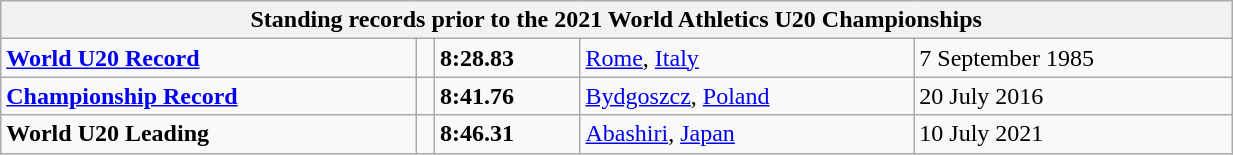<table class="wikitable" width=65%>
<tr>
<th colspan=5>Standing records prior to the 2021 World Athletics U20 Championships</th>
</tr>
<tr>
<td><strong><a href='#'>World U20 Record</a></strong></td>
<td></td>
<td><strong>8:28.83</strong></td>
<td><a href='#'>Rome</a>, <a href='#'>Italy</a></td>
<td>7 September 1985</td>
</tr>
<tr>
<td><strong><a href='#'>Championship Record</a></strong></td>
<td></td>
<td><strong>8:41.76</strong></td>
<td><a href='#'>Bydgoszcz</a>, <a href='#'>Poland</a></td>
<td>20 July 2016</td>
</tr>
<tr>
<td><strong>World U20 Leading</strong></td>
<td></td>
<td><strong>8:46.31</strong></td>
<td><a href='#'>Abashiri</a>, <a href='#'>Japan</a></td>
<td>10 July 2021</td>
</tr>
</table>
